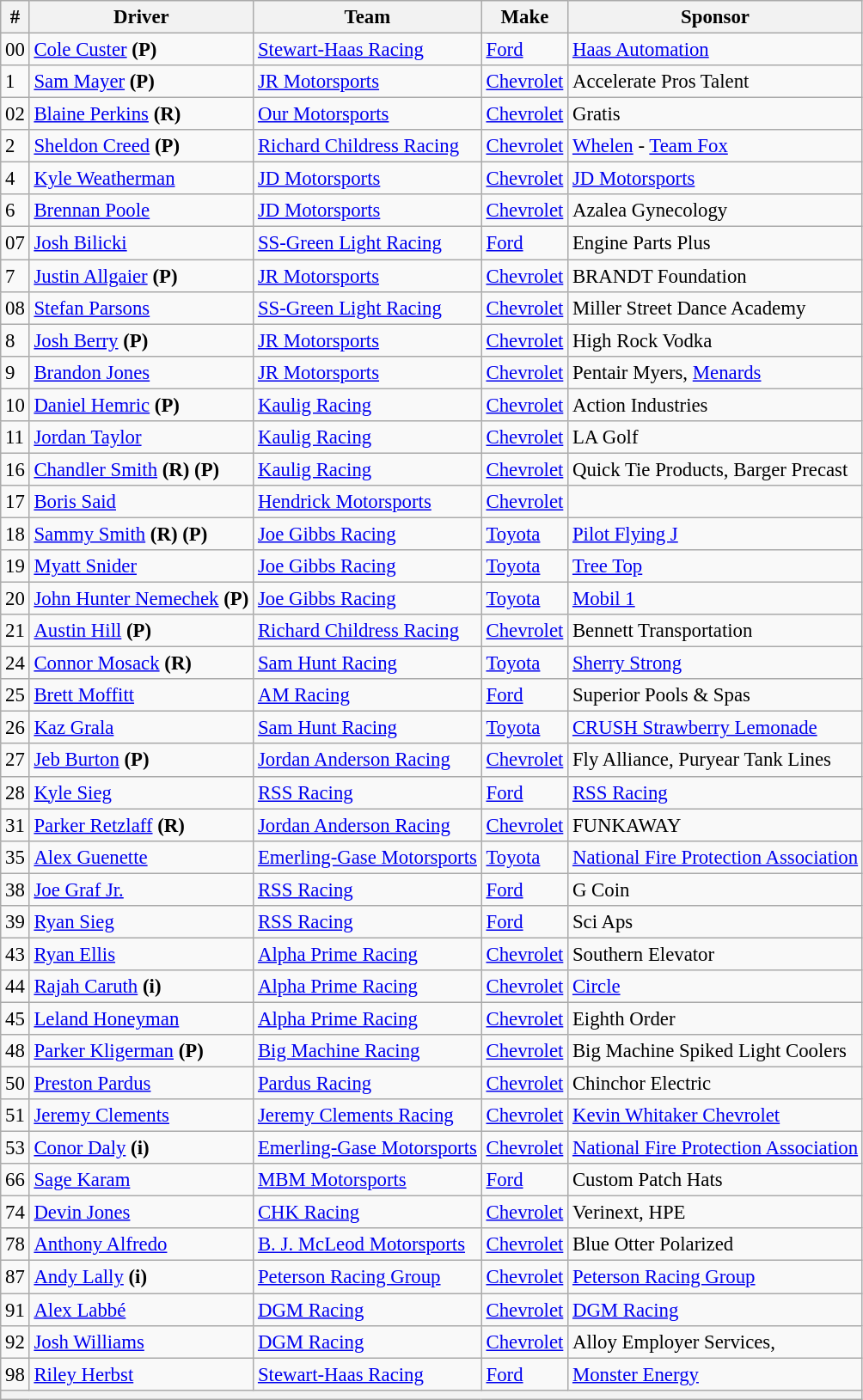<table class="wikitable" style="font-size: 95%;">
<tr>
<th>#</th>
<th>Driver</th>
<th>Team</th>
<th>Make</th>
<th>Sponsor</th>
</tr>
<tr>
<td>00</td>
<td><a href='#'>Cole Custer</a> <strong>(P)</strong></td>
<td><a href='#'>Stewart-Haas Racing</a></td>
<td><a href='#'>Ford</a></td>
<td><a href='#'>Haas Automation</a></td>
</tr>
<tr>
<td>1</td>
<td><a href='#'>Sam Mayer</a> <strong>(P)</strong></td>
<td><a href='#'>JR Motorsports</a></td>
<td><a href='#'>Chevrolet</a></td>
<td>Accelerate Pros Talent</td>
</tr>
<tr>
<td>02</td>
<td><a href='#'>Blaine Perkins</a> <strong>(R)</strong></td>
<td><a href='#'>Our Motorsports</a></td>
<td><a href='#'>Chevrolet</a></td>
<td>Gratis</td>
</tr>
<tr>
<td>2</td>
<td><a href='#'>Sheldon Creed</a> <strong>(P)</strong></td>
<td><a href='#'>Richard Childress Racing</a></td>
<td><a href='#'>Chevrolet</a></td>
<td><a href='#'>Whelen</a> - <a href='#'>Team Fox</a></td>
</tr>
<tr>
<td>4</td>
<td><a href='#'>Kyle Weatherman</a></td>
<td><a href='#'>JD Motorsports</a></td>
<td><a href='#'>Chevrolet</a></td>
<td><a href='#'>JD Motorsports</a></td>
</tr>
<tr>
<td>6</td>
<td><a href='#'>Brennan Poole</a></td>
<td><a href='#'>JD Motorsports</a></td>
<td><a href='#'>Chevrolet</a></td>
<td>Azalea Gynecology</td>
</tr>
<tr>
<td>07</td>
<td><a href='#'>Josh Bilicki</a></td>
<td><a href='#'>SS-Green Light Racing</a></td>
<td><a href='#'>Ford</a></td>
<td>Engine Parts Plus</td>
</tr>
<tr>
<td>7</td>
<td><a href='#'>Justin Allgaier</a> <strong>(P)</strong></td>
<td><a href='#'>JR Motorsports</a></td>
<td><a href='#'>Chevrolet</a></td>
<td>BRANDT Foundation</td>
</tr>
<tr>
<td>08</td>
<td><a href='#'>Stefan Parsons</a></td>
<td><a href='#'>SS-Green Light Racing</a></td>
<td><a href='#'>Chevrolet</a></td>
<td>Miller Street Dance Academy</td>
</tr>
<tr>
<td>8</td>
<td><a href='#'>Josh Berry</a> <strong>(P)</strong></td>
<td><a href='#'>JR Motorsports</a></td>
<td><a href='#'>Chevrolet</a></td>
<td>High Rock Vodka</td>
</tr>
<tr>
<td>9</td>
<td><a href='#'>Brandon Jones</a></td>
<td><a href='#'>JR Motorsports</a></td>
<td><a href='#'>Chevrolet</a></td>
<td>Pentair Myers, <a href='#'>Menards</a></td>
</tr>
<tr>
<td>10</td>
<td><a href='#'>Daniel Hemric</a> <strong>(P)</strong></td>
<td><a href='#'>Kaulig Racing</a></td>
<td><a href='#'>Chevrolet</a></td>
<td>Action Industries</td>
</tr>
<tr>
<td>11</td>
<td><a href='#'>Jordan Taylor</a></td>
<td><a href='#'>Kaulig Racing</a></td>
<td><a href='#'>Chevrolet</a></td>
<td>LA Golf</td>
</tr>
<tr>
<td>16</td>
<td><a href='#'>Chandler Smith</a> <strong>(R)</strong> <strong>(P)</strong></td>
<td><a href='#'>Kaulig Racing</a></td>
<td><a href='#'>Chevrolet</a></td>
<td>Quick Tie Products, Barger Precast</td>
</tr>
<tr>
<td>17</td>
<td><a href='#'>Boris Said</a></td>
<td><a href='#'>Hendrick Motorsports</a></td>
<td><a href='#'>Chevrolet</a></td>
<td></td>
</tr>
<tr>
<td>18</td>
<td nowrap=""><a href='#'>Sammy Smith</a> <strong>(R)</strong> <strong>(P)</strong></td>
<td><a href='#'>Joe Gibbs Racing</a></td>
<td><a href='#'>Toyota</a></td>
<td><a href='#'>Pilot Flying J</a></td>
</tr>
<tr>
<td>19</td>
<td><a href='#'>Myatt Snider</a></td>
<td><a href='#'>Joe Gibbs Racing</a></td>
<td><a href='#'>Toyota</a></td>
<td><a href='#'>Tree Top</a></td>
</tr>
<tr>
<td>20</td>
<td nowrap><a href='#'>John Hunter Nemechek</a> <strong>(P)</strong></td>
<td><a href='#'>Joe Gibbs Racing</a></td>
<td><a href='#'>Toyota</a></td>
<td><a href='#'>Mobil 1</a></td>
</tr>
<tr>
<td>21</td>
<td><a href='#'>Austin Hill</a> <strong>(P)</strong></td>
<td><a href='#'>Richard Childress Racing</a></td>
<td><a href='#'>Chevrolet</a></td>
<td>Bennett Transportation</td>
</tr>
<tr>
<td>24</td>
<td><a href='#'>Connor Mosack</a> <strong>(R)</strong></td>
<td><a href='#'>Sam Hunt Racing</a></td>
<td><a href='#'>Toyota</a></td>
<td><a href='#'>Sherry Strong</a></td>
</tr>
<tr>
<td>25</td>
<td><a href='#'>Brett Moffitt</a></td>
<td><a href='#'>AM Racing</a></td>
<td><a href='#'>Ford</a></td>
<td>Superior Pools & Spas</td>
</tr>
<tr>
<td>26</td>
<td><a href='#'>Kaz Grala</a></td>
<td><a href='#'>Sam Hunt Racing</a></td>
<td><a href='#'>Toyota</a></td>
<td><a href='#'>CRUSH Strawberry Lemonade</a></td>
</tr>
<tr>
<td>27</td>
<td><a href='#'>Jeb Burton</a> <strong>(P)</strong></td>
<td><a href='#'>Jordan Anderson Racing</a></td>
<td><a href='#'>Chevrolet</a></td>
<td>Fly Alliance, Puryear Tank Lines</td>
</tr>
<tr>
<td>28</td>
<td><a href='#'>Kyle Sieg</a></td>
<td nowrap=""><a href='#'>RSS Racing</a></td>
<td><a href='#'>Ford</a></td>
<td><a href='#'>RSS Racing</a></td>
</tr>
<tr>
<td>31</td>
<td><a href='#'>Parker Retzlaff</a> <strong>(R)</strong></td>
<td nowrap=""><a href='#'>Jordan Anderson Racing</a></td>
<td><a href='#'>Chevrolet</a></td>
<td>FUNKAWAY</td>
</tr>
<tr>
<td>35</td>
<td><a href='#'>Alex Guenette</a></td>
<td nowrap><a href='#'>Emerling-Gase Motorsports</a></td>
<td><a href='#'>Toyota</a></td>
<td><a href='#'>National Fire Protection Association</a></td>
</tr>
<tr>
<td>38</td>
<td><a href='#'>Joe Graf Jr.</a></td>
<td><a href='#'>RSS Racing</a></td>
<td><a href='#'>Ford</a></td>
<td>G Coin</td>
</tr>
<tr>
<td>39</td>
<td><a href='#'>Ryan Sieg</a></td>
<td><a href='#'>RSS Racing</a></td>
<td><a href='#'>Ford</a></td>
<td>Sci Aps</td>
</tr>
<tr>
<td>43</td>
<td><a href='#'>Ryan Ellis</a></td>
<td><a href='#'>Alpha Prime Racing</a></td>
<td><a href='#'>Chevrolet</a></td>
<td>Southern Elevator</td>
</tr>
<tr>
<td>44</td>
<td><a href='#'>Rajah Caruth</a> <strong>(i)</strong></td>
<td><a href='#'>Alpha Prime Racing</a></td>
<td><a href='#'>Chevrolet</a></td>
<td><a href='#'>Circle</a></td>
</tr>
<tr>
<td>45</td>
<td><a href='#'>Leland Honeyman</a></td>
<td><a href='#'>Alpha Prime Racing</a></td>
<td><a href='#'>Chevrolet</a></td>
<td>Eighth Order</td>
</tr>
<tr>
<td>48</td>
<td><a href='#'>Parker Kligerman</a> <strong>(P)</strong></td>
<td><a href='#'>Big Machine Racing</a></td>
<td><a href='#'>Chevrolet</a></td>
<td>Big Machine Spiked Light Coolers</td>
</tr>
<tr>
<td>50</td>
<td><a href='#'>Preston Pardus</a></td>
<td><a href='#'>Pardus Racing</a></td>
<td><a href='#'>Chevrolet</a></td>
<td>Chinchor Electric</td>
</tr>
<tr>
<td>51</td>
<td><a href='#'>Jeremy Clements</a></td>
<td><a href='#'>Jeremy Clements Racing</a></td>
<td><a href='#'>Chevrolet</a></td>
<td><a href='#'>Kevin Whitaker Chevrolet</a></td>
</tr>
<tr>
<td>53</td>
<td><a href='#'>Conor Daly</a> <strong>(i)</strong></td>
<td><a href='#'>Emerling-Gase Motorsports</a></td>
<td><a href='#'>Chevrolet</a></td>
<td><a href='#'>National Fire Protection Association</a></td>
</tr>
<tr>
<td>66</td>
<td><a href='#'>Sage Karam</a></td>
<td><a href='#'>MBM Motorsports</a></td>
<td><a href='#'>Ford</a></td>
<td>Custom Patch Hats</td>
</tr>
<tr>
<td>74</td>
<td><a href='#'>Devin Jones</a></td>
<td><a href='#'>CHK Racing</a></td>
<td><a href='#'>Chevrolet</a></td>
<td>Verinext, HPE</td>
</tr>
<tr>
<td>78</td>
<td><a href='#'>Anthony Alfredo</a></td>
<td><a href='#'>B. J. McLeod Motorsports</a></td>
<td><a href='#'>Chevrolet</a></td>
<td>Blue Otter Polarized</td>
</tr>
<tr>
<td>87</td>
<td><a href='#'>Andy Lally</a> <strong>(i)</strong></td>
<td><a href='#'>Peterson Racing Group</a></td>
<td><a href='#'>Chevrolet</a></td>
<td><a href='#'>Peterson Racing Group</a></td>
</tr>
<tr>
<td>91</td>
<td><a href='#'>Alex Labbé</a></td>
<td><a href='#'>DGM Racing</a></td>
<td><a href='#'>Chevrolet</a></td>
<td><a href='#'>DGM Racing</a></td>
</tr>
<tr>
<td>92</td>
<td><a href='#'>Josh Williams</a></td>
<td><a href='#'>DGM Racing</a></td>
<td><a href='#'>Chevrolet</a></td>
<td nowrap>Alloy Employer Services, </td>
</tr>
<tr>
<td>98</td>
<td><a href='#'>Riley Herbst</a></td>
<td><a href='#'>Stewart-Haas Racing</a></td>
<td><a href='#'>Ford</a></td>
<td><a href='#'>Monster Energy</a></td>
</tr>
<tr>
<th colspan="5"></th>
</tr>
</table>
